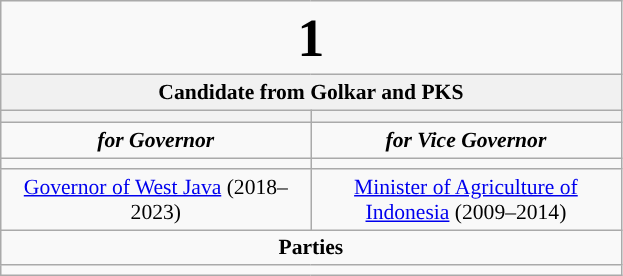<table class="wikitable" style="font-size:90%; text-align:center;">
<tr>
<td colspan=2><big><big><big><big><big><strong>1</strong></big></big></big></big></big></td>
</tr>
<tr>
<td colspan=2 style="background:#f1f1f1;"><strong>Candidate from Golkar and PKS</strong></td>
</tr>
<tr>
<th style="font-size:135%; background:#"><a href='#'></a></th>
<th style="font-size:135%; background:#"><a href='#'></a></th>
</tr>
<tr style="color:#000; font-size:100%; background:#">
<td style="width:3em; width:200px;"><strong><em>for Governor</em></strong></td>
<td style="width:3em; width:200px;"><strong><em>for Vice Governor</em></strong></td>
</tr>
<tr>
<td></td>
<td></td>
</tr>
<tr>
<td><a href='#'>Governor of West Java</a> (2018–2023)</td>
<td><a href='#'>Minister of Agriculture of Indonesia</a> (2009–2014)</td>
</tr>
<tr>
<td colspan=2><strong>Parties</strong></td>
</tr>
<tr>
<td colspan=2> </td>
</tr>
</table>
